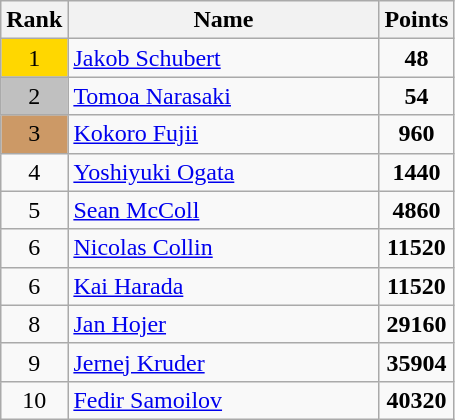<table class="wikitable" style="text-align:center">
<tr>
<th>Rank</th>
<th width="200">Name</th>
<th data-sort-type="number">Points</th>
</tr>
<tr>
<td style="background: gold">1</td>
<td align="left"> <a href='#'>Jakob Schubert</a></td>
<td><strong>48</strong></td>
</tr>
<tr>
<td style="background: silver">2</td>
<td align="left"> <a href='#'>Tomoa Narasaki</a></td>
<td><strong>54</strong></td>
</tr>
<tr>
<td style="background: #cc9966">3</td>
<td align="left"> <a href='#'>Kokoro Fujii</a></td>
<td><strong>960</strong></td>
</tr>
<tr>
<td>4</td>
<td align="left"> <a href='#'>Yoshiyuki Ogata</a></td>
<td><strong>1440</strong></td>
</tr>
<tr>
<td>5</td>
<td align="left"> <a href='#'>Sean McColl</a></td>
<td><strong>4860</strong></td>
</tr>
<tr>
<td>6</td>
<td align="left"> <a href='#'>Nicolas Collin</a></td>
<td><strong>11520</strong></td>
</tr>
<tr>
<td>6</td>
<td align="left"> <a href='#'>Kai Harada</a></td>
<td><strong>11520</strong></td>
</tr>
<tr>
<td>8</td>
<td align="left"> <a href='#'>Jan Hojer</a></td>
<td><strong>29160</strong></td>
</tr>
<tr>
<td>9</td>
<td align="left"> <a href='#'>Jernej Kruder</a></td>
<td><strong>35904</strong></td>
</tr>
<tr>
<td>10</td>
<td align="left"> <a href='#'>Fedir Samoilov</a></td>
<td><strong>40320</strong></td>
</tr>
</table>
